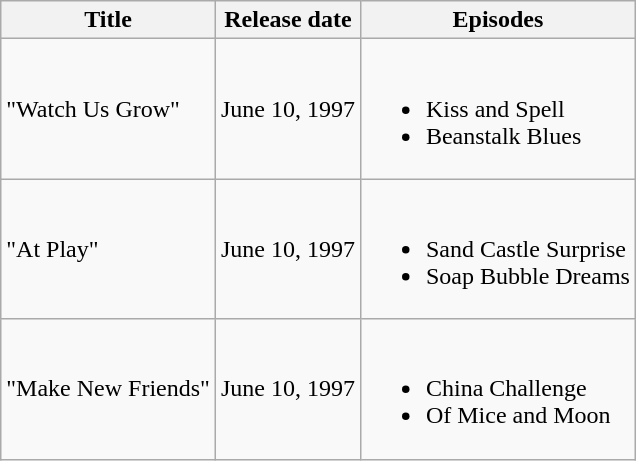<table class="wikitable">
<tr>
<th>Title</th>
<th>Release date</th>
<th>Episodes</th>
</tr>
<tr>
<td>"Watch Us Grow"</td>
<td>June 10, 1997</td>
<td><br><ul><li>Kiss and Spell</li><li>Beanstalk Blues</li></ul></td>
</tr>
<tr>
<td>"At Play"</td>
<td>June 10, 1997</td>
<td><br><ul><li>Sand Castle Surprise</li><li>Soap Bubble Dreams</li></ul></td>
</tr>
<tr>
<td>"Make New Friends"</td>
<td>June 10, 1997</td>
<td><br><ul><li>China Challenge</li><li>Of Mice and Moon</li></ul></td>
</tr>
</table>
